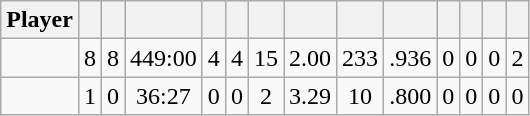<table class="wikitable sortable" style="text-align:center;">
<tr>
<th>Player</th>
<th></th>
<th></th>
<th></th>
<th></th>
<th></th>
<th></th>
<th></th>
<th></th>
<th></th>
<th></th>
<th></th>
<th></th>
<th></th>
</tr>
<tr>
<td style="text-align:left;"></td>
<td>8</td>
<td>8</td>
<td>449:00</td>
<td>4</td>
<td>4</td>
<td>15</td>
<td>2.00</td>
<td>233</td>
<td>.936</td>
<td>0</td>
<td>0</td>
<td>0</td>
<td>2</td>
</tr>
<tr>
<td style="text-align:left;"></td>
<td>1</td>
<td>0</td>
<td>36:27</td>
<td>0</td>
<td>0</td>
<td>2</td>
<td>3.29</td>
<td>10</td>
<td>.800</td>
<td>0</td>
<td>0</td>
<td>0</td>
<td>0</td>
</tr>
</table>
